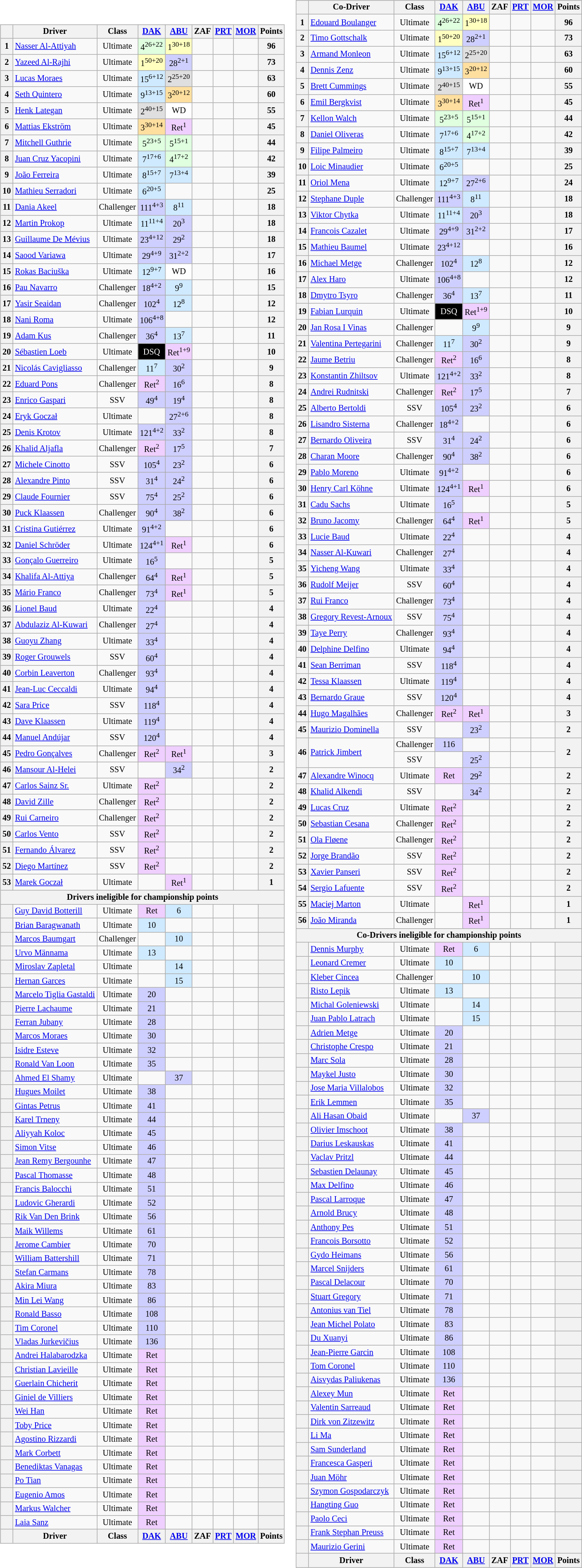<table>
<tr>
<td><br><table class="wikitable" style="font-size: 85%; text-align: center">
<tr valign="top">
<th valign="middle"></th>
<th valign="middle">Driver</th>
<th valign="middle">Class</th>
<th><a href='#'>DAK</a><br></th>
<th><a href='#'>ABU</a><br></th>
<th>ZAF<br></th>
<th><a href='#'>PRT</a><br></th>
<th><a href='#'>MOR</a><br></th>
<th valign="middle">Points</th>
</tr>
<tr>
<th>1</th>
<td align="left"> <a href='#'>Nasser Al-Attiyah</a></td>
<td>Ultimate</td>
<td style="background:#DFFFDF;">4<sup>26+22</sup></td>
<td style="background:#FFFFBF;">1<sup>30+18</sup></td>
<td></td>
<td></td>
<td></td>
<th>96</th>
</tr>
<tr>
<th>2</th>
<td align="left"> <a href='#'>Yazeed Al-Rajhi</a></td>
<td>Ultimate</td>
<td style="background:#FFFFBF;">1<sup>50+20</sup></td>
<td style="background:#CFCFFF;">28<sup>2+1</sup></td>
<td></td>
<td></td>
<td></td>
<th>73</th>
</tr>
<tr>
<th>3</th>
<td align="left"> <a href='#'>Lucas Moraes</a></td>
<td>Ultimate</td>
<td style="background:#CFEAFF;">15<sup>6+12</sup></td>
<td style="background:#DFDFDF;">2<sup>25+20</sup></td>
<td></td>
<td></td>
<td></td>
<th>63</th>
</tr>
<tr>
<th>4</th>
<td align="left"> <a href='#'>Seth Quintero</a></td>
<td>Ultimate</td>
<td style="background:#CFEAFF;">9<sup>13+15</sup></td>
<td style="background:#FFDF9F;">3<sup>20+12</sup></td>
<td></td>
<td></td>
<td></td>
<th>60</th>
</tr>
<tr>
<th>5</th>
<td align="left"> <a href='#'>Henk Lategan</a></td>
<td>Ultimate</td>
<td style="background:#DFDFDF;">2<sup>40+15</sup></td>
<td style="background:#FFFFFF;">WD</td>
<td></td>
<td></td>
<td></td>
<th>55</th>
</tr>
<tr>
<th>6</th>
<td align="left"> <a href='#'>Mattias Ekström</a></td>
<td>Ultimate</td>
<td style="background:#FFDF9F;">3<sup>30+14</sup></td>
<td style="background:#EFCFFF;">Ret<sup>1</sup></td>
<td></td>
<td></td>
<td></td>
<th>45</th>
</tr>
<tr>
<th>7</th>
<td align="left"> <a href='#'>Mitchell Guthrie</a></td>
<td>Ultimate</td>
<td style="background:#DFFFDF;">5<sup>23+5</sup></td>
<td style="background:#DFFFDF;">5<sup>15+1</sup></td>
<td></td>
<td></td>
<td></td>
<th>44</th>
</tr>
<tr>
<th>8</th>
<td align="left"> <a href='#'>Juan Cruz Yacopini</a></td>
<td>Ultimate</td>
<td style="background:#CFEAFF;">7<sup>17+6</sup></td>
<td style="background:#DFFFDF;">4<sup>17+2</sup></td>
<td></td>
<td></td>
<td></td>
<th>42</th>
</tr>
<tr>
<th>9</th>
<td align="left"> <a href='#'>João Ferreira</a></td>
<td>Ultimate</td>
<td style="background:#CFEAFF;">8<sup>15+7</sup></td>
<td style="background:#CFEAFF;">7<sup>13+4</sup></td>
<td></td>
<td></td>
<td></td>
<th>39</th>
</tr>
<tr>
<th>10</th>
<td align="left"> <a href='#'>Mathieu Serradori</a></td>
<td>Ultimate</td>
<td style="background:#CFEAFF;">6<sup>20+5</sup></td>
<td></td>
<td></td>
<td></td>
<td></td>
<th>25</th>
</tr>
<tr>
<th>11</th>
<td align="left"> <a href='#'>Dania Akeel</a></td>
<td>Challenger</td>
<td style="background:#CFCFFF;">111<sup>4+3</sup></td>
<td style="background:#CFEAFF;">8<sup>11</sup></td>
<td></td>
<td></td>
<td></td>
<th>18</th>
</tr>
<tr>
<th>12</th>
<td align="left"> <a href='#'>Martin Prokop</a></td>
<td>Ultimate</td>
<td style="background:#CFEAFF;">11<sup>11+4</sup></td>
<td style="background:#CFCFFF;">20<sup>3</sup></td>
<td></td>
<td></td>
<td></td>
<th>18</th>
</tr>
<tr>
<th>13</th>
<td align="left"> <a href='#'>Guillaume De Mévius</a></td>
<td>Ultimate</td>
<td style="background:#CFCFFF;">23<sup>4+12</sup></td>
<td style="background:#CFCFFF;">29<sup>2</sup></td>
<td></td>
<td></td>
<td></td>
<th>18</th>
</tr>
<tr>
<th>14</th>
<td align="left"> <a href='#'>Saood Variawa</a></td>
<td>Ultimate</td>
<td style="background:#CFCFFF;">29<sup>4+9</sup></td>
<td style="background:#CFCFFF;">31<sup>2+2</sup></td>
<td></td>
<td></td>
<td></td>
<th>17</th>
</tr>
<tr>
<th>15</th>
<td align="left"> <a href='#'>Rokas Baciuška</a></td>
<td>Ultimate</td>
<td style="background:#CFEAFF;">12<sup>9+7</sup></td>
<td style="background:#FFFFFF;">WD</td>
<td></td>
<td></td>
<td></td>
<th>16</th>
</tr>
<tr>
<th>16</th>
<td align="left"> <a href='#'>Pau Navarro</a></td>
<td>Challenger</td>
<td style="background:#CFCFFF;">18<sup>4+2</sup></td>
<td style="background:#CFEAFF;">9<sup>9</sup></td>
<td></td>
<td></td>
<td></td>
<th>15</th>
</tr>
<tr>
<th>17</th>
<td align="left"> <a href='#'>Yasir Seaidan</a></td>
<td>Challenger</td>
<td style="background:#CFCFFF;">102<sup>4</sup></td>
<td style="background:#CFEAFF;">12<sup>8</sup></td>
<td></td>
<td></td>
<td></td>
<th>12</th>
</tr>
<tr>
<th>18</th>
<td align="left"> <a href='#'>Nani Roma</a></td>
<td>Ultimate</td>
<td style="background:#CFCFFF;">106<sup>4+8</sup></td>
<td></td>
<td></td>
<td></td>
<td></td>
<th>12</th>
</tr>
<tr>
<th>19</th>
<td align="left"> <a href='#'>Adam Kus</a></td>
<td>Challenger</td>
<td style="background:#CFCFFF;">36<sup>4</sup></td>
<td style="background:#CFEAFF;">13<sup>7</sup></td>
<td></td>
<td></td>
<td></td>
<th>11</th>
</tr>
<tr>
<th>20</th>
<td align="left"> <a href='#'>Sébastien Loeb</a></td>
<td>Ultimate</td>
<td style="background-color:#000000;color:white">DSQ</td>
<td style="background:#EFCFFF;">Ret<sup>1+9</sup></td>
<td></td>
<td></td>
<td></td>
<th>10</th>
</tr>
<tr>
<th>21</th>
<td align="left"> <a href='#'>Nicolás Cavigliasso</a></td>
<td>Challenger</td>
<td style="background:#CFEAFF;">11<sup>7</sup></td>
<td style="background:#CFCFFF;">30<sup>2</sup></td>
<td></td>
<td></td>
<td></td>
<th>9</th>
</tr>
<tr>
<th>22</th>
<td align="left"> <a href='#'>Eduard Pons</a></td>
<td>Challenger</td>
<td style="background:#EFCFFF;">Ret<sup>2</sup></td>
<td style="background:#CFCFFF;">16<sup>6</sup></td>
<td></td>
<td></td>
<td></td>
<th>8</th>
</tr>
<tr>
<th>23</th>
<td align="left"> <a href='#'>Enrico Gaspari</a></td>
<td>SSV</td>
<td style="background:#CFCFFF;">49<sup>4</sup></td>
<td style="background:#CFCFFF;">19<sup>4</sup></td>
<td></td>
<td></td>
<td></td>
<th>8</th>
</tr>
<tr>
<th>24</th>
<td align="left"> <a href='#'>Eryk Goczał</a></td>
<td>Ultimate</td>
<td style="background:#;"></td>
<td style="background:#CFCFFF;">27<sup>2+6</sup></td>
<td></td>
<td></td>
<td></td>
<th>8</th>
</tr>
<tr>
<th>25</th>
<td align="left"> <a href='#'>Denis Krotov</a></td>
<td>Ultimate</td>
<td style="background:#CFCFFF;">121<sup>4+2</sup></td>
<td style="background:#CFCFFF;">33<sup>2</sup></td>
<td></td>
<td></td>
<td></td>
<th>8</th>
</tr>
<tr>
<th>26</th>
<td align="left"> <a href='#'>Khalid Aljafla</a></td>
<td>Challenger</td>
<td style="background:#EFCFFF;">Ret<sup>2</sup></td>
<td style="background:#CFCFFF;">17<sup>5</sup></td>
<td></td>
<td></td>
<td></td>
<th>7</th>
</tr>
<tr>
<th>27</th>
<td align="left"> <a href='#'>Michele Cinotto</a></td>
<td>SSV</td>
<td style="background:#CFCFFF;">105<sup>4</sup></td>
<td style="background:#CFCFFF;">23<sup>2</sup></td>
<td></td>
<td></td>
<td></td>
<th>6</th>
</tr>
<tr>
<th>28</th>
<td align="left"> <a href='#'>Alexandre Pinto</a></td>
<td>SSV</td>
<td style="background:#CFCFFF;">31<sup>4</sup></td>
<td style="background:#CFCFFF;">24<sup>2</sup></td>
<td></td>
<td></td>
<td></td>
<th>6</th>
</tr>
<tr>
<th>29</th>
<td align="left"> <a href='#'>Claude Fournier</a></td>
<td>SSV</td>
<td style="background:#CFCFFF;">75<sup>4</sup></td>
<td style="background:#CFCFFF;">25<sup>2</sup></td>
<td></td>
<td></td>
<td></td>
<th>6</th>
</tr>
<tr>
<th>30</th>
<td align="left"> <a href='#'>Puck Klaassen</a></td>
<td>Challenger</td>
<td style="background:#CFCFFF;">90<sup>4</sup></td>
<td style="background:#CFCFFF;">38<sup>2</sup></td>
<td></td>
<td></td>
<td></td>
<th>6</th>
</tr>
<tr>
<th>31</th>
<td align="left"> <a href='#'>Cristina Gutiérrez</a></td>
<td>Ultimate</td>
<td style="background:#CFCFFF;">91<sup>4+2</sup></td>
<td></td>
<td></td>
<td></td>
<td></td>
<th>6</th>
</tr>
<tr>
<th>32</th>
<td align="left"> <a href='#'>Daniel Schröder</a></td>
<td>Ultimate</td>
<td style="background:#CFCFFF;">124<sup>4+1</sup></td>
<td style="background:#EFCFFF;">Ret<sup>1</sup></td>
<td></td>
<td></td>
<td></td>
<th>6</th>
</tr>
<tr>
<th>33</th>
<td align="left"> <a href='#'>Gonçalo Guerreiro</a></td>
<td>Ultimate</td>
<td style="background:#CFCFFF;">16<sup>5</sup></td>
<td></td>
<td></td>
<td></td>
<td></td>
<th>5</th>
</tr>
<tr>
<th>34</th>
<td align="left"> <a href='#'>Khalifa Al-Attiya</a></td>
<td>Challenger</td>
<td style="background:#CFCFFF;">64<sup>4</sup></td>
<td style="background:#EFCFFF;">Ret<sup>1</sup></td>
<td></td>
<td></td>
<td></td>
<th>5</th>
</tr>
<tr>
<th>35</th>
<td align="left"> <a href='#'>Mário Franco</a></td>
<td>Challenger</td>
<td style="background:#CFCFFF;">73<sup>4</sup></td>
<td style="background:#EFCFFF;">Ret<sup>1</sup></td>
<td></td>
<td></td>
<td></td>
<th>5</th>
</tr>
<tr>
<th>36</th>
<td align="left"> <a href='#'>Lionel Baud</a></td>
<td>Ultimate</td>
<td style="background:#CFCFFF;">22<sup>4</sup></td>
<td></td>
<td></td>
<td></td>
<td></td>
<th>4</th>
</tr>
<tr>
<th>37</th>
<td align="left"> <a href='#'>Abdulaziz Al-Kuwari</a></td>
<td>Challenger</td>
<td style="background:#CFCFFF;">27<sup>4</sup></td>
<td></td>
<td></td>
<td></td>
<td></td>
<th>4</th>
</tr>
<tr>
<th>38</th>
<td align="left"> <a href='#'>Guoyu Zhang</a></td>
<td>Ultimate</td>
<td style="background:#CFCFFF;">33<sup>4</sup></td>
<td></td>
<td></td>
<td></td>
<td></td>
<th>4</th>
</tr>
<tr>
<th>39</th>
<td align="left"> <a href='#'>Roger Grouwels</a></td>
<td>SSV</td>
<td style="background:#CFCFFF;">60<sup>4</sup></td>
<td></td>
<td></td>
<td></td>
<td></td>
<th>4</th>
</tr>
<tr>
<th>40</th>
<td align="left"> <a href='#'>Corbin Leaverton</a></td>
<td>Challenger</td>
<td style="background:#CFCFFF;">93<sup>4</sup></td>
<td></td>
<td></td>
<td></td>
<td></td>
<th>4</th>
</tr>
<tr>
<th>41</th>
<td align="left"> <a href='#'>Jean-Luc Ceccaldi</a></td>
<td>Ultimate</td>
<td style="background:#CFCFFF;">94<sup>4</sup></td>
<td></td>
<td></td>
<td></td>
<td></td>
<th>4</th>
</tr>
<tr>
<th>42</th>
<td align="left"> <a href='#'>Sara Price</a></td>
<td>SSV</td>
<td style="background:#CFCFFF;">118<sup>4</sup></td>
<td></td>
<td></td>
<td></td>
<td></td>
<th>4</th>
</tr>
<tr>
<th>43</th>
<td align="left"> <a href='#'>Dave Klaassen</a></td>
<td>Ultimate</td>
<td style="background:#CFCFFF;">119<sup>4</sup></td>
<td></td>
<td></td>
<td></td>
<td></td>
<th>4</th>
</tr>
<tr>
<th>44</th>
<td align="left"> <a href='#'>Manuel Andújar</a></td>
<td>SSV</td>
<td style="background:#CFCFFF;">120<sup>4</sup></td>
<td></td>
<td></td>
<td></td>
<td></td>
<th>4</th>
</tr>
<tr>
<th>45</th>
<td align="left"> <a href='#'>Pedro Gonçalves</a></td>
<td>Challenger</td>
<td style="background:#EFCFFF;">Ret<sup>2</sup></td>
<td style="background:#EFCFFF;">Ret<sup>1</sup></td>
<td></td>
<td></td>
<td></td>
<th>3</th>
</tr>
<tr>
<th>46</th>
<td align="left"> <a href='#'>Mansour Al-Helei</a></td>
<td>SSV</td>
<td></td>
<td style="background:#CFCFFF;">34<sup>2</sup></td>
<td></td>
<td></td>
<td></td>
<th>2</th>
</tr>
<tr>
<th>47</th>
<td align="left"> <a href='#'>Carlos Sainz Sr.</a></td>
<td>Ultimate</td>
<td style="background:#EFCFFF;">Ret<sup>2</sup></td>
<td></td>
<td></td>
<td></td>
<td></td>
<th>2</th>
</tr>
<tr>
<th>48</th>
<td align="left"> <a href='#'>David Zille</a></td>
<td>Challenger</td>
<td style="background:#EFCFFF;">Ret<sup>2</sup></td>
<td></td>
<td></td>
<td></td>
<td></td>
<th>2</th>
</tr>
<tr>
<th>49</th>
<td align="left"> <a href='#'>Rui Carneiro</a></td>
<td>Challenger</td>
<td style="background:#EFCFFF;">Ret<sup>2</sup></td>
<td></td>
<td></td>
<td></td>
<td></td>
<th>2</th>
</tr>
<tr>
<th>50</th>
<td align="left"> <a href='#'>Carlos Vento</a></td>
<td>SSV</td>
<td style="background:#EFCFFF;">Ret<sup>2</sup></td>
<td></td>
<td></td>
<td></td>
<td></td>
<th>2</th>
</tr>
<tr>
<th>51</th>
<td align="left"> <a href='#'>Fernando Álvarez</a></td>
<td>SSV</td>
<td style="background:#EFCFFF;">Ret<sup>2</sup></td>
<td></td>
<td></td>
<td></td>
<td></td>
<th>2</th>
</tr>
<tr>
<th>52</th>
<td align="left"> <a href='#'>Diego Martínez</a></td>
<td>SSV</td>
<td style="background:#EFCFFF;">Ret<sup>2</sup></td>
<td></td>
<td></td>
<td></td>
<td></td>
<th>2</th>
</tr>
<tr>
<th>53</th>
<td align="left"> <a href='#'>Marek Goczał</a></td>
<td>Ultimate</td>
<td style="background:#;"></td>
<td style="background:#EFCFFF;">Ret<sup>1</sup></td>
<td></td>
<td></td>
<td></td>
<th>1</th>
</tr>
<tr>
<th colspan="9">Drivers ineligible for championship points</th>
</tr>
<tr>
<th></th>
<td align="left"> <a href='#'>Guy David Botterill</a></td>
<td>Ultimate</td>
<td style="background:#EFCFFF;">Ret</td>
<td style="background:#CFEAFF;">6</td>
<td></td>
<td></td>
<td></td>
<th></th>
</tr>
<tr>
<th></th>
<td align="left"> <a href='#'>Brian Baragwanath</a></td>
<td>Ultimate</td>
<td style="background:#CFEAFF;">10</td>
<td></td>
<td></td>
<td></td>
<td></td>
<th></th>
</tr>
<tr>
<th></th>
<td align="left"> <a href='#'>Marcos Baumgart</a></td>
<td>Challenger</td>
<td></td>
<td style="background:#CFEAFF;">10</td>
<td></td>
<td></td>
<td></td>
<th></th>
</tr>
<tr>
<th></th>
<td align="left"> <a href='#'>Urvo Männama</a></td>
<td>Ultimate</td>
<td style="background:#CFEAFF;">13</td>
<td></td>
<td></td>
<td></td>
<td></td>
<th></th>
</tr>
<tr>
<th></th>
<td align="left"> <a href='#'>Miroslav Zapletal</a></td>
<td>Ultimate</td>
<td style="background:#;"></td>
<td style="background:#CFEAFF;">14</td>
<td></td>
<td></td>
<td></td>
<th></th>
</tr>
<tr>
<th></th>
<td align="left"> <a href='#'>Hernan Garces</a></td>
<td>Ultimate</td>
<td style="background:#;"></td>
<td style="background:#CFEAFF;">15</td>
<td></td>
<td></td>
<td></td>
<th></th>
</tr>
<tr>
<th></th>
<td align="left"> <a href='#'>Marcelo Tiglia Gastaldi</a></td>
<td>Ultimate</td>
<td style="background:#CFCFFF;">20</td>
<td></td>
<td></td>
<td></td>
<td></td>
<th></th>
</tr>
<tr>
<th></th>
<td align="left"> <a href='#'>Pierre Lachaume</a></td>
<td>Ultimate</td>
<td style="background:#CFCFFF;">21</td>
<td></td>
<td></td>
<td></td>
<td></td>
<th></th>
</tr>
<tr>
<th></th>
<td align="left"> <a href='#'>Ferran Jubany</a></td>
<td>Ultimate</td>
<td style="background:#CFCFFF;">28</td>
<td></td>
<td></td>
<td></td>
<td></td>
<th></th>
</tr>
<tr>
<th></th>
<td align="left"> <a href='#'>Marcos Moraes</a></td>
<td>Ultimate</td>
<td style="background:#CFCFFF;">30</td>
<td></td>
<td></td>
<td></td>
<td></td>
<th></th>
</tr>
<tr>
<th></th>
<td align="left"> <a href='#'>Isidre Esteve</a></td>
<td>Ultimate</td>
<td style="background:#CFCFFF;">32</td>
<td></td>
<td></td>
<td></td>
<td></td>
<th></th>
</tr>
<tr>
<th></th>
<td align="left"> <a href='#'>Ronald Van Loon</a></td>
<td>Ultimate</td>
<td style="background:#CFCFFF;">35</td>
<td></td>
<td></td>
<td></td>
<td></td>
<th></th>
</tr>
<tr>
<th></th>
<td align="left"> <a href='#'>Ahmed El Shamy</a></td>
<td>Ultimate</td>
<td style="background:#;"></td>
<td style="background:#CFCFFF;">37</td>
<td></td>
<td></td>
<td></td>
<th></th>
</tr>
<tr>
<th></th>
<td align="left"> <a href='#'>Hugues Moilet</a></td>
<td>Ultimate</td>
<td style="background:#CFCFFF;">38</td>
<td></td>
<td></td>
<td></td>
<td></td>
<th></th>
</tr>
<tr>
<th></th>
<td align="left"> <a href='#'>Gintas Petrus</a></td>
<td>Ultimate</td>
<td style="background:#CFCFFF;">41</td>
<td></td>
<td></td>
<td></td>
<td></td>
<th></th>
</tr>
<tr>
<th></th>
<td align="left"> <a href='#'>Karel Trneny</a></td>
<td>Ultimate</td>
<td style="background:#CFCFFF;">44</td>
<td></td>
<td></td>
<td></td>
<td></td>
<th></th>
</tr>
<tr>
<th></th>
<td align="left"> <a href='#'>Aliyyah Koloc</a></td>
<td>Ultimate</td>
<td style="background:#CFCFFF;">45</td>
<td></td>
<td></td>
<td></td>
<td></td>
<th></th>
</tr>
<tr>
<th></th>
<td align="left"> <a href='#'>Simon Vitse</a></td>
<td>Ultimate</td>
<td style="background:#CFCFFF;">46</td>
<td></td>
<td></td>
<td></td>
<td></td>
<th></th>
</tr>
<tr>
<th></th>
<td align="left"> <a href='#'>Jean Remy Bergounhe</a></td>
<td>Ultimate</td>
<td style="background:#CFCFFF;">47</td>
<td></td>
<td></td>
<td></td>
<td></td>
<th></th>
</tr>
<tr>
<th></th>
<td align="left"> <a href='#'>Pascal Thomasse</a></td>
<td>Ultimate</td>
<td style="background:#CFCFFF;">48</td>
<td></td>
<td></td>
<td></td>
<td></td>
<th></th>
</tr>
<tr>
<th></th>
<td align="left"> <a href='#'>Francis Balocchi</a></td>
<td>Ultimate</td>
<td style="background:#CFCFFF;">51</td>
<td></td>
<td></td>
<td></td>
<td></td>
<th></th>
</tr>
<tr>
<th></th>
<td align="left"> <a href='#'>Ludovic Gherardi</a></td>
<td>Ultimate</td>
<td style="background:#CFCFFF;">52</td>
<td></td>
<td></td>
<td></td>
<td></td>
<th></th>
</tr>
<tr>
<th></th>
<td align="left"> <a href='#'>Rik Van Den Brink</a></td>
<td>Ultimate</td>
<td style="background:#CFCFFF;">56</td>
<td></td>
<td></td>
<td></td>
<td></td>
<th></th>
</tr>
<tr>
<th></th>
<td align="left"> <a href='#'>Maik Willems</a></td>
<td>Ultimate</td>
<td style="background:#CFCFFF;">61</td>
<td></td>
<td></td>
<td></td>
<td></td>
<th></th>
</tr>
<tr>
<th></th>
<td align="left"> <a href='#'>Jerome Cambier</a></td>
<td>Ultimate</td>
<td style="background:#CFCFFF;">70</td>
<td></td>
<td></td>
<td></td>
<td></td>
<th></th>
</tr>
<tr>
<th></th>
<td align="left"> <a href='#'>William Battershill</a></td>
<td>Ultimate</td>
<td style="background:#CFCFFF;">71</td>
<td></td>
<td></td>
<td></td>
<td></td>
<th></th>
</tr>
<tr>
<th></th>
<td align="left"> <a href='#'>Stefan Carmans</a></td>
<td>Ultimate</td>
<td style="background:#CFCFFF;">78</td>
<td></td>
<td></td>
<td></td>
<td></td>
<th></th>
</tr>
<tr>
<th></th>
<td align="left"> <a href='#'>Akira Miura</a></td>
<td>Ultimate</td>
<td style="background:#CFCFFF;">83</td>
<td></td>
<td></td>
<td></td>
<td></td>
<th></th>
</tr>
<tr>
<th></th>
<td align="left"> <a href='#'>Min Lei Wang</a></td>
<td>Ultimate</td>
<td style="background:#CFCFFF;">86</td>
<td></td>
<td></td>
<td></td>
<td></td>
<th></th>
</tr>
<tr>
<th></th>
<td align="left"> <a href='#'>Ronald Basso</a></td>
<td>Ultimate</td>
<td style="background:#CFCFFF;">108</td>
<td></td>
<td></td>
<td></td>
<td></td>
<th></th>
</tr>
<tr>
<th></th>
<td align="left"> <a href='#'>Tim Coronel</a></td>
<td>Ultimate</td>
<td style="background:#CFCFFF;">110</td>
<td></td>
<td></td>
<td></td>
<td></td>
<th></th>
</tr>
<tr>
<th></th>
<td align="left"> <a href='#'>Vladas Jurkevičius</a></td>
<td>Ultimate</td>
<td style="background:#CFCFFF;">136</td>
<td></td>
<td></td>
<td></td>
<td></td>
<th></th>
</tr>
<tr>
<th></th>
<td align="left"> <a href='#'>Andrei Halabarodzka</a></td>
<td>Ultimate</td>
<td style="background:#EFCFFF;">Ret</td>
<td></td>
<td></td>
<td></td>
<td></td>
<th></th>
</tr>
<tr>
<th></th>
<td align="left"> <a href='#'>Christian Lavieille</a></td>
<td>Ultimate</td>
<td style="background:#EFCFFF;">Ret</td>
<td></td>
<td></td>
<td></td>
<td></td>
<th></th>
</tr>
<tr>
<th></th>
<td align="left"> <a href='#'>Guerlain Chicherit</a></td>
<td>Ultimate</td>
<td style="background:#EFCFFF;">Ret</td>
<td></td>
<td></td>
<td></td>
<td></td>
<th></th>
</tr>
<tr>
<th></th>
<td align="left"> <a href='#'>Giniel de Villiers</a></td>
<td>Ultimate</td>
<td style="background:#EFCFFF;">Ret</td>
<td></td>
<td></td>
<td></td>
<td></td>
<th></th>
</tr>
<tr>
<th></th>
<td align="left"> <a href='#'>Wei Han</a></td>
<td>Ultimate</td>
<td style="background:#EFCFFF;">Ret</td>
<td></td>
<td></td>
<td></td>
<td></td>
<th></th>
</tr>
<tr>
<th></th>
<td align="left"> <a href='#'>Toby Price</a></td>
<td>Ultimate</td>
<td style="background:#EFCFFF;">Ret</td>
<td></td>
<td></td>
<td></td>
<td></td>
<th></th>
</tr>
<tr>
<th></th>
<td align="left"> <a href='#'>Agostino Rizzardi</a></td>
<td>Ultimate</td>
<td style="background:#EFCFFF;">Ret</td>
<td></td>
<td></td>
<td></td>
<td></td>
<th></th>
</tr>
<tr>
<th></th>
<td align="left"> <a href='#'>Mark Corbett</a></td>
<td>Ultimate</td>
<td style="background:#EFCFFF;">Ret</td>
<td></td>
<td></td>
<td></td>
<td></td>
<th></th>
</tr>
<tr>
<th></th>
<td align="left"> <a href='#'>Benediktas Vanagas</a></td>
<td>Ultimate</td>
<td style="background:#EFCFFF;">Ret</td>
<td></td>
<td></td>
<td></td>
<td></td>
<th></th>
</tr>
<tr>
<th></th>
<td align="left"> <a href='#'>Po Tian</a></td>
<td>Ultimate</td>
<td style="background:#EFCFFF;">Ret</td>
<td></td>
<td></td>
<td></td>
<td></td>
<th></th>
</tr>
<tr>
<th></th>
<td align="left"> <a href='#'>Eugenio Amos</a></td>
<td>Ultimate</td>
<td style="background:#EFCFFF;">Ret</td>
<td></td>
<td></td>
<td></td>
<td></td>
<th></th>
</tr>
<tr>
<th></th>
<td align="left"> <a href='#'>Markus Walcher</a></td>
<td>Ultimate</td>
<td style="background:#EFCFFF;">Ret</td>
<td></td>
<td></td>
<td></td>
<td></td>
<th></th>
</tr>
<tr>
<th></th>
<td align="left"> <a href='#'>Laia Sanz</a></td>
<td>Ultimate</td>
<td style="background:#EFCFFF;">Ret</td>
<td></td>
<td></td>
<td></td>
<td></td>
<th></th>
</tr>
<tr>
<th valign="middle"></th>
<th valign="middle">Driver</th>
<th valign="middle">Class</th>
<th><a href='#'>DAK</a><br></th>
<th><a href='#'>ABU</a><br></th>
<th>ZAF<br></th>
<th><a href='#'>PRT</a><br></th>
<th><a href='#'>MOR</a><br></th>
<th valign="middle">Points</th>
</tr>
</table>
</td>
<td style="vertical-align:top;"><br><table class="wikitable" style="font-size: 85%; text-align: center">
<tr valign="top">
<th valign="middle"></th>
<th valign="middle">Co-Driver</th>
<th valign="middle">Class</th>
<th><a href='#'>DAK</a><br></th>
<th><a href='#'>ABU</a><br></th>
<th>ZAF<br></th>
<th><a href='#'>PRT</a><br></th>
<th><a href='#'>MOR</a><br></th>
<th valign="middle">Points</th>
</tr>
<tr>
<th>1</th>
<td align="left"> <a href='#'>Edouard Boulanger</a></td>
<td>Ultimate</td>
<td style="background:#DFFFDF;">4<sup>26+22</sup></td>
<td style="background:#FFFFBF;">1<sup>30+18</sup></td>
<td></td>
<td></td>
<td></td>
<th>96</th>
</tr>
<tr>
<th>2</th>
<td align="left"> <a href='#'>Timo Gottschalk</a></td>
<td>Ultimate</td>
<td style="background:#FFFFBF;">1<sup>50+20</sup></td>
<td style="background:#CFCFFF;">28<sup>2+1</sup></td>
<td></td>
<td></td>
<td></td>
<th>73</th>
</tr>
<tr>
<th>3</th>
<td align="left"> <a href='#'>Armand Monleon</a></td>
<td>Ultimate</td>
<td style="background:#CFEAFF;">15<sup>6+12</sup></td>
<td style="background:#DFDFDF;">2<sup>25+20</sup></td>
<td></td>
<td></td>
<td></td>
<th>63</th>
</tr>
<tr>
<th>4</th>
<td align="left"> <a href='#'>Dennis Zenz</a></td>
<td>Ultimate</td>
<td style="background:#CFEAFF;">9<sup>13+15</sup></td>
<td style="background:#FFDF9F;">3<sup>20+12</sup></td>
<td></td>
<td></td>
<td></td>
<th>60</th>
</tr>
<tr>
<th>5</th>
<td align="left"> <a href='#'>Brett Cummings</a></td>
<td>Ultimate</td>
<td style="background:#DFDFDF;">2<sup>40+15</sup></td>
<td style="background:#FFFFFF;">WD</td>
<td></td>
<td></td>
<td></td>
<th>55</th>
</tr>
<tr>
<th>6</th>
<td align="left"> <a href='#'>Emil Bergkvist</a></td>
<td>Ultimate</td>
<td style="background:#FFDF9F;">3<sup>30+14</sup></td>
<td style="background:#EFCFFF;">Ret<sup>1</sup></td>
<td></td>
<td></td>
<td></td>
<th>45</th>
</tr>
<tr>
<th>7</th>
<td align="left"> <a href='#'>Kellon Walch</a></td>
<td>Ultimate</td>
<td style="background:#DFFFDF;">5<sup>23+5</sup></td>
<td style="background:#DFFFDF;">5<sup>15+1</sup></td>
<td></td>
<td></td>
<td></td>
<th>44</th>
</tr>
<tr>
<th>8</th>
<td align="left"> <a href='#'>Daniel Oliveras</a></td>
<td>Ultimate</td>
<td style="background:#CFEAFF;">7<sup>17+6</sup></td>
<td style="background:#DFFFDF;">4<sup>17+2</sup></td>
<td></td>
<td></td>
<td></td>
<th>42</th>
</tr>
<tr>
<th>9</th>
<td align="left"> <a href='#'>Filipe Palmeiro</a></td>
<td>Ultimate</td>
<td style="background:#CFEAFF;">8<sup>15+7</sup></td>
<td style="background:#CFEAFF;">7<sup>13+4</sup></td>
<td></td>
<td></td>
<td></td>
<th>39</th>
</tr>
<tr>
<th>10</th>
<td align="left"> <a href='#'>Loic Minaudier</a></td>
<td>Ultimate</td>
<td style="background:#CFEAFF;">6<sup>20+5</sup></td>
<td></td>
<td></td>
<td></td>
<td></td>
<th>25</th>
</tr>
<tr>
<th>11</th>
<td align="left"> <a href='#'>Oriol Mena</a></td>
<td>Ultimate</td>
<td style="background:#CFEAFF;">12<sup>9+7</sup></td>
<td style="background:#CFCFFF;">27<sup>2+6</sup></td>
<td></td>
<td></td>
<td></td>
<th>24</th>
</tr>
<tr>
<th>12</th>
<td align="left"> <a href='#'>Stephane Duple</a></td>
<td>Challenger</td>
<td style="background:#CFCFFF;">111<sup>4+3</sup></td>
<td style="background:#CFEAFF;">8<sup>11</sup></td>
<td></td>
<td></td>
<td></td>
<th>18</th>
</tr>
<tr>
<th>13</th>
<td align="left"> <a href='#'>Viktor Chytka</a></td>
<td>Ultimate</td>
<td style="background:#CFEAFF;">11<sup>11+4</sup></td>
<td style="background:#CFCFFF;">20<sup>3</sup></td>
<td></td>
<td></td>
<td></td>
<th>18</th>
</tr>
<tr>
<th>14</th>
<td align="left"> <a href='#'>Francois Cazalet</a></td>
<td>Ultimate</td>
<td style="background:#CFCFFF;">29<sup>4+9</sup></td>
<td style="background:#CFCFFF;">31<sup>2+2</sup></td>
<td></td>
<td></td>
<td></td>
<th>17</th>
</tr>
<tr>
<th>15</th>
<td align="left"> <a href='#'>Mathieu Baumel</a></td>
<td>Ultimate</td>
<td style="background:#CFCFFF;">23<sup>4+12</sup></td>
<td></td>
<td></td>
<td></td>
<td></td>
<th>16</th>
</tr>
<tr>
<th>16</th>
<td align="left"> <a href='#'>Michael Metge</a></td>
<td>Challenger</td>
<td style="background:#CFCFFF;">102<sup>4</sup></td>
<td style="background:#CFEAFF;">12<sup>8</sup></td>
<td></td>
<td></td>
<td></td>
<th>12</th>
</tr>
<tr>
<th>17</th>
<td align="left"> <a href='#'>Alex Haro</a></td>
<td>Ultimate</td>
<td style="background:#CFCFFF;">106<sup>4+8</sup></td>
<td></td>
<td></td>
<td></td>
<td></td>
<th>12</th>
</tr>
<tr>
<th>18</th>
<td align="left"> <a href='#'>Dmytro Tsyro</a></td>
<td>Challenger</td>
<td style="background:#CFCFFF;">36<sup>4</sup></td>
<td style="background:#CFEAFF;">13<sup>7</sup></td>
<td></td>
<td></td>
<td></td>
<th>11</th>
</tr>
<tr>
<th>19</th>
<td align="left"> <a href='#'>Fabian Lurquin</a></td>
<td>Ultimate</td>
<td style="background-color:#000000;color:white">DSQ</td>
<td style="background:#EFCFFF;">Ret<sup>1+9</sup></td>
<td></td>
<td></td>
<td></td>
<th>10</th>
</tr>
<tr>
<th>20</th>
<td align="left"> <a href='#'>Jan Rosa I Vinas</a></td>
<td>Challenger</td>
<td></td>
<td style="background:#CFEAFF;">9<sup>9</sup></td>
<td></td>
<td></td>
<td></td>
<th>9</th>
</tr>
<tr>
<th>21</th>
<td align="left"> <a href='#'>Valentina Pertegarini</a></td>
<td>Challenger</td>
<td style="background:#CFEAFF;">11<sup>7</sup></td>
<td style="background:#CFCFFF;">30<sup>2</sup></td>
<td></td>
<td></td>
<td></td>
<th>9</th>
</tr>
<tr>
<th>22</th>
<td align="left"> <a href='#'>Jaume Betriu</a></td>
<td>Challenger</td>
<td style="background:#EFCFFF;">Ret<sup>2</sup></td>
<td style="background:#CFCFFF;">16<sup>6</sup></td>
<td></td>
<td></td>
<td></td>
<th>8</th>
</tr>
<tr>
<th>23</th>
<td align="left"> <a href='#'>Konstantin Zhiltsov</a></td>
<td>Ultimate</td>
<td style="background:#CFCFFF;">121<sup>4+2</sup></td>
<td style="background:#CFCFFF;">33<sup>2</sup></td>
<td></td>
<td></td>
<td></td>
<th>8</th>
</tr>
<tr>
<th>24</th>
<td align="left"> <a href='#'>Andrei Rudnitski</a></td>
<td>Challenger</td>
<td style="background:#EFCFFF;">Ret<sup>2</sup></td>
<td style="background:#CFCFFF;">17<sup>5</sup></td>
<td></td>
<td></td>
<td></td>
<th>7</th>
</tr>
<tr>
<th>25</th>
<td align="left"> <a href='#'>Alberto Bertoldi</a></td>
<td>SSV</td>
<td style="background:#CFCFFF;">105<sup>4</sup></td>
<td style="background:#CFCFFF;">23<sup>2</sup></td>
<td></td>
<td></td>
<td></td>
<th>6</th>
</tr>
<tr>
<th>26</th>
<td align="left"> <a href='#'>Lisandro Sisterna</a></td>
<td>Challenger</td>
<td style="background:#CFCFFF;">18<sup>4+2</sup></td>
<td></td>
<td></td>
<td></td>
<td></td>
<th>6</th>
</tr>
<tr>
<th>27</th>
<td align="left"> <a href='#'>Bernardo Oliveira</a></td>
<td>SSV</td>
<td style="background:#CFCFFF;">31<sup>4</sup></td>
<td style="background:#CFCFFF;">24<sup>2</sup></td>
<td></td>
<td></td>
<td></td>
<th>6</th>
</tr>
<tr>
<th>28</th>
<td align="left"> <a href='#'>Charan Moore</a></td>
<td>Challenger</td>
<td style="background:#CFCFFF;">90<sup>4</sup></td>
<td style="background:#CFCFFF;">38<sup>2</sup></td>
<td></td>
<td></td>
<td></td>
<th>6</th>
</tr>
<tr>
<th>29</th>
<td align="left"> <a href='#'>Pablo Moreno</a></td>
<td>Ultimate</td>
<td style="background:#CFCFFF;">91<sup>4+2</sup></td>
<td></td>
<td></td>
<td></td>
<td></td>
<th>6</th>
</tr>
<tr>
<th>30</th>
<td align="left"> <a href='#'>Henry Carl Köhne</a></td>
<td>Ultimate</td>
<td style="background:#CFCFFF;">124<sup>4+1</sup></td>
<td style="background:#EFCFFF;">Ret<sup>1</sup></td>
<td></td>
<td></td>
<td></td>
<th>6</th>
</tr>
<tr>
<th>31</th>
<td align="left"> <a href='#'>Cadu Sachs</a></td>
<td>Ultimate</td>
<td style="background:#CFCFFF;">16<sup>5</sup></td>
<td></td>
<td></td>
<td></td>
<td></td>
<th>5</th>
</tr>
<tr>
<th>32</th>
<td align="left"> <a href='#'>Bruno Jacomy</a></td>
<td>Challenger</td>
<td style="background:#CFCFFF;">64<sup>4</sup></td>
<td style="background:#EFCFFF;">Ret<sup>1</sup></td>
<td></td>
<td></td>
<td></td>
<th>5</th>
</tr>
<tr>
<th>33</th>
<td align="left"> <a href='#'>Lucie Baud</a></td>
<td>Ultimate</td>
<td style="background:#CFCFFF;">22<sup>4</sup></td>
<td></td>
<td></td>
<td></td>
<td></td>
<th>4</th>
</tr>
<tr>
<th>34</th>
<td align="left"> <a href='#'>Nasser Al-Kuwari</a></td>
<td>Challenger</td>
<td style="background:#CFCFFF;">27<sup>4</sup></td>
<td></td>
<td></td>
<td></td>
<td></td>
<th>4</th>
</tr>
<tr>
<th>35</th>
<td align="left"> <a href='#'>Yicheng Wang</a></td>
<td>Ultimate</td>
<td style="background:#CFCFFF;">33<sup>4</sup></td>
<td></td>
<td></td>
<td></td>
<td></td>
<th>4</th>
</tr>
<tr>
<th>36</th>
<td align="left"> <a href='#'>Rudolf Meijer</a></td>
<td>SSV</td>
<td style="background:#CFCFFF;">60<sup>4</sup></td>
<td></td>
<td></td>
<td></td>
<td></td>
<th>4</th>
</tr>
<tr>
<th>37</th>
<td align="left"> <a href='#'>Rui Franco</a></td>
<td>Challenger</td>
<td style="background:#CFCFFF;">73<sup>4</sup></td>
<td></td>
<td></td>
<td></td>
<td></td>
<th>4</th>
</tr>
<tr>
<th>38</th>
<td align="left"> <a href='#'>Gregory Revest-Arnoux</a></td>
<td>SSV</td>
<td style="background:#CFCFFF;">75<sup>4</sup></td>
<td></td>
<td></td>
<td></td>
<td></td>
<th>4</th>
</tr>
<tr>
<th>39</th>
<td align="left"> <a href='#'>Taye Perry</a></td>
<td>Challenger</td>
<td style="background:#CFCFFF;">93<sup>4</sup></td>
<td></td>
<td></td>
<td></td>
<td></td>
<th>4</th>
</tr>
<tr>
<th>40</th>
<td align="left"> <a href='#'>Delphine Delfino</a></td>
<td>Ultimate</td>
<td style="background:#CFCFFF;">94<sup>4</sup></td>
<td></td>
<td></td>
<td></td>
<td></td>
<th>4</th>
</tr>
<tr>
<th>41</th>
<td align="left"> <a href='#'>Sean Berriman</a></td>
<td>SSV</td>
<td style="background:#CFCFFF;">118<sup>4</sup></td>
<td></td>
<td></td>
<td></td>
<td></td>
<th>4</th>
</tr>
<tr>
<th>42</th>
<td align="left"> <a href='#'>Tessa Klaassen</a></td>
<td>Ultimate</td>
<td style="background:#CFCFFF;">119<sup>4</sup></td>
<td></td>
<td></td>
<td></td>
<td></td>
<th>4</th>
</tr>
<tr>
<th>43</th>
<td align="left"> <a href='#'>Bernardo Graue</a></td>
<td>SSV</td>
<td style="background:#CFCFFF;">120<sup>4</sup></td>
<td></td>
<td></td>
<td></td>
<td></td>
<th>4</th>
</tr>
<tr>
<th>44</th>
<td align="left"> <a href='#'>Hugo Magalhães</a></td>
<td>Challenger</td>
<td style="background:#EFCFFF;">Ret<sup>2</sup></td>
<td style="background:#EFCFFF;">Ret<sup>1</sup></td>
<td></td>
<td></td>
<td></td>
<th>3</th>
</tr>
<tr>
<th>45</th>
<td align="left"> <a href='#'>Maurizio Dominella</a></td>
<td>SSV</td>
<td></td>
<td style="background:#CFCFFF;">23<sup>2</sup></td>
<td></td>
<td></td>
<td></td>
<th>2</th>
</tr>
<tr>
<th rowspan="2">46</th>
<td rowspan="2"  align="left"> <a href='#'>Patrick Jimbert</a></td>
<td>Challenger</td>
<td style="background:#CFCFFF;">116</td>
<td></td>
<td></td>
<td></td>
<td></td>
<th rowspan="2">2</th>
</tr>
<tr>
<td>SSV</td>
<td></td>
<td style="background:#CFCFFF;">25<sup>2</sup></td>
<td></td>
<td></td>
<td></td>
</tr>
<tr>
<th>47</th>
<td align="left"> <a href='#'>Alexandre Winocq</a></td>
<td>Ultimate</td>
<td style="background:#EFCFFF;">Ret</td>
<td style="background:#CFCFFF;">29<sup>2</sup></td>
<td></td>
<td></td>
<td></td>
<th>2</th>
</tr>
<tr>
<th>48</th>
<td align="left"> <a href='#'>Khalid Alkendi</a></td>
<td>SSV</td>
<td></td>
<td style="background:#CFCFFF;">34<sup>2</sup></td>
<td></td>
<td></td>
<td></td>
<th>2</th>
</tr>
<tr>
<th>49</th>
<td align="left"> <a href='#'>Lucas Cruz</a></td>
<td>Ultimate</td>
<td style="background:#EFCFFF;">Ret<sup>2</sup></td>
<td></td>
<td></td>
<td></td>
<td></td>
<th>2</th>
</tr>
<tr>
<th>50</th>
<td align="left"> <a href='#'>Sebastian Cesana</a></td>
<td>Challenger</td>
<td style="background:#EFCFFF;">Ret<sup>2</sup></td>
<td></td>
<td></td>
<td></td>
<td></td>
<th>2</th>
</tr>
<tr>
<th>51</th>
<td align="left"> <a href='#'>Ola Fløene</a></td>
<td>Challenger</td>
<td style="background:#EFCFFF;">Ret<sup>2</sup></td>
<td></td>
<td></td>
<td></td>
<td></td>
<th>2</th>
</tr>
<tr>
<th>52</th>
<td align="left"> <a href='#'>Jorge Brandão</a></td>
<td>SSV</td>
<td style="background:#EFCFFF;">Ret<sup>2</sup></td>
<td></td>
<td></td>
<td></td>
<td></td>
<th>2</th>
</tr>
<tr>
<th>53</th>
<td align="left"> <a href='#'>Xavier Panseri</a></td>
<td>SSV</td>
<td style="background:#EFCFFF;">Ret<sup>2</sup></td>
<td></td>
<td></td>
<td></td>
<td></td>
<th>2</th>
</tr>
<tr>
<th>54</th>
<td align="left"> <a href='#'>Sergio Lafuente</a></td>
<td>SSV</td>
<td style="background:#EFCFFF;">Ret<sup>2</sup></td>
<td></td>
<td></td>
<td></td>
<td></td>
<th>2</th>
</tr>
<tr>
<th>55</th>
<td align="left"> <a href='#'>Maciej Marton</a></td>
<td>Ultimate</td>
<td style="background:#;"></td>
<td style="background:#EFCFFF;">Ret<sup>1</sup></td>
<td></td>
<td></td>
<td></td>
<th>1</th>
</tr>
<tr>
<th>56</th>
<td align="left"> <a href='#'>João Miranda</a></td>
<td>Challenger</td>
<td></td>
<td style="background:#EFCFFF;">Ret<sup>1</sup></td>
<td></td>
<td></td>
<td></td>
<th>1</th>
</tr>
<tr>
<th colspan="9">Co-Drivers ineligible for championship points</th>
</tr>
<tr>
<th></th>
<td align="left"> <a href='#'>Dennis Murphy</a></td>
<td>Ultimate</td>
<td style="background:#EFCFFF;">Ret</td>
<td style="background:#CFEAFF;">6</td>
<td></td>
<td></td>
<td></td>
<th></th>
</tr>
<tr>
<th></th>
<td align="left"> <a href='#'>Leonard Cremer</a></td>
<td>Ultimate</td>
<td style="background:#CFEAFF;">10</td>
<td></td>
<td></td>
<td></td>
<td></td>
<th></th>
</tr>
<tr>
<th></th>
<td align="left"> <a href='#'>Kleber Cincea</a></td>
<td>Challenger</td>
<td></td>
<td style="background:#CFEAFF;">10</td>
<td></td>
<td></td>
<td></td>
<th></th>
</tr>
<tr>
<th></th>
<td align="left"> <a href='#'>Risto Lepik</a></td>
<td>Ultimate</td>
<td style="background:#CFEAFF;">13</td>
<td></td>
<td></td>
<td></td>
<td></td>
<th></th>
</tr>
<tr>
<th></th>
<td align="left"> <a href='#'>Michal Goleniewski</a></td>
<td>Ultimate</td>
<td style="background:#;"></td>
<td style="background:#CFEAFF;">14</td>
<td></td>
<td></td>
<td></td>
<th></th>
</tr>
<tr>
<th></th>
<td align="left"> <a href='#'>Juan Pablo Latrach</a></td>
<td>Ultimate</td>
<td style="background:#;"></td>
<td style="background:#CFEAFF;">15</td>
<td></td>
<td></td>
<td></td>
<th></th>
</tr>
<tr>
<th></th>
<td align="left"> <a href='#'>Adrien Metge</a></td>
<td>Ultimate</td>
<td style="background:#CFCFFF;">20</td>
<td></td>
<td></td>
<td></td>
<td></td>
<th></th>
</tr>
<tr>
<th></th>
<td align="left"> <a href='#'>Christophe Crespo</a></td>
<td>Ultimate</td>
<td style="background:#CFCFFF;">21</td>
<td></td>
<td></td>
<td></td>
<td></td>
<th></th>
</tr>
<tr>
<th></th>
<td align="left"> <a href='#'>Marc Sola</a></td>
<td>Ultimate</td>
<td style="background:#CFCFFF;">28</td>
<td></td>
<td></td>
<td></td>
<td></td>
<th></th>
</tr>
<tr>
<th></th>
<td align="left"> <a href='#'>Maykel Justo</a></td>
<td>Ultimate</td>
<td style="background:#CFCFFF;">30</td>
<td></td>
<td></td>
<td></td>
<td></td>
<th></th>
</tr>
<tr>
<th></th>
<td align="left"> <a href='#'>Jose Maria Villalobos</a></td>
<td>Ultimate</td>
<td style="background:#CFCFFF;">32</td>
<td></td>
<td></td>
<td></td>
<td></td>
<th></th>
</tr>
<tr>
<th></th>
<td align="left"> <a href='#'>Erik Lemmen</a></td>
<td>Ultimate</td>
<td style="background:#CFCFFF;">35</td>
<td></td>
<td></td>
<td></td>
<td></td>
<th></th>
</tr>
<tr>
<th></th>
<td align="left"> <a href='#'>Ali Hasan Obaid</a></td>
<td>Ultimate</td>
<td style="background:#;"></td>
<td style="background:#CFCFFF;">37</td>
<td></td>
<td></td>
<td></td>
<th></th>
</tr>
<tr>
<th></th>
<td align="left"> <a href='#'>Olivier Imschoot</a></td>
<td>Ultimate</td>
<td style="background:#CFCFFF;">38</td>
<td></td>
<td></td>
<td></td>
<td></td>
<th></th>
</tr>
<tr>
<th></th>
<td align="left"> <a href='#'>Darius Leskauskas</a></td>
<td>Ultimate</td>
<td style="background:#CFCFFF;">41</td>
<td></td>
<td></td>
<td></td>
<td></td>
<th></th>
</tr>
<tr>
<th></th>
<td align="left"> <a href='#'>Vaclav Pritzl</a></td>
<td>Ultimate</td>
<td style="background:#CFCFFF;">44</td>
<td></td>
<td></td>
<td></td>
<td></td>
<th></th>
</tr>
<tr>
<th></th>
<td align="left"> <a href='#'>Sebastien Delaunay</a></td>
<td>Ultimate</td>
<td style="background:#CFCFFF;">45</td>
<td></td>
<td></td>
<td></td>
<td></td>
<th></th>
</tr>
<tr>
<th></th>
<td align="left"> <a href='#'>Max Delfino</a></td>
<td>Ultimate</td>
<td style="background:#CFCFFF;">46</td>
<td></td>
<td></td>
<td></td>
<td></td>
<th></th>
</tr>
<tr>
<th></th>
<td align="left"> <a href='#'>Pascal Larroque</a></td>
<td>Ultimate</td>
<td style="background:#CFCFFF;">47</td>
<td></td>
<td></td>
<td></td>
<td></td>
<th></th>
</tr>
<tr>
<th></th>
<td align="left"> <a href='#'>Arnold Brucy</a></td>
<td>Ultimate</td>
<td style="background:#CFCFFF;">48</td>
<td></td>
<td></td>
<td></td>
<td></td>
<th></th>
</tr>
<tr>
<th></th>
<td align="left"> <a href='#'>Anthony Pes</a></td>
<td>Ultimate</td>
<td style="background:#CFCFFF;">51</td>
<td></td>
<td></td>
<td></td>
<td></td>
<th></th>
</tr>
<tr>
<th></th>
<td align="left"> <a href='#'>Francois Borsotto</a></td>
<td>Ultimate</td>
<td style="background:#CFCFFF;">52</td>
<td></td>
<td></td>
<td></td>
<td></td>
<th></th>
</tr>
<tr>
<th></th>
<td align="left"> <a href='#'>Gydo Heimans</a></td>
<td>Ultimate</td>
<td style="background:#CFCFFF;">56</td>
<td></td>
<td></td>
<td></td>
<td></td>
<th></th>
</tr>
<tr>
<th></th>
<td align="left"> <a href='#'>Marcel Snijders</a></td>
<td>Ultimate</td>
<td style="background:#CFCFFF;">61</td>
<td></td>
<td></td>
<td></td>
<td></td>
<th></th>
</tr>
<tr>
<th></th>
<td align="left"> <a href='#'>Pascal Delacour</a></td>
<td>Ultimate</td>
<td style="background:#CFCFFF;">70</td>
<td></td>
<td></td>
<td></td>
<td></td>
<th></th>
</tr>
<tr>
<th></th>
<td align="left"> <a href='#'>Stuart Gregory</a></td>
<td>Ultimate</td>
<td style="background:#CFCFFF;">71</td>
<td></td>
<td></td>
<td></td>
<td></td>
<th></th>
</tr>
<tr>
<th></th>
<td align="left"> <a href='#'>Antonius van Tiel</a></td>
<td>Ultimate</td>
<td style="background:#CFCFFF;">78</td>
<td></td>
<td></td>
<td></td>
<td></td>
<th></th>
</tr>
<tr>
<th></th>
<td align="left"> <a href='#'>Jean Michel Polato</a></td>
<td>Ultimate</td>
<td style="background:#CFCFFF;">83</td>
<td></td>
<td></td>
<td></td>
<td></td>
<th></th>
</tr>
<tr>
<th></th>
<td align="left"> <a href='#'>Du Xuanyi</a></td>
<td>Ultimate</td>
<td style="background:#CFCFFF;">86</td>
<td></td>
<td></td>
<td></td>
<td></td>
<th></th>
</tr>
<tr>
<th></th>
<td align="left"> <a href='#'>Jean-Pierre Garcin</a></td>
<td>Ultimate</td>
<td style="background:#CFCFFF;">108</td>
<td></td>
<td></td>
<td></td>
<td></td>
<th></th>
</tr>
<tr>
<th></th>
<td align="left"> <a href='#'>Tom Coronel</a></td>
<td>Ultimate</td>
<td style="background:#CFCFFF;">110</td>
<td></td>
<td></td>
<td></td>
<td></td>
<th></th>
</tr>
<tr>
<th></th>
<td align="left"> <a href='#'>Aisvydas Paliukenas</a></td>
<td>Ultimate</td>
<td style="background:#CFCFFF;">136</td>
<td></td>
<td></td>
<td></td>
<td></td>
<th></th>
</tr>
<tr>
<th></th>
<td align="left"> <a href='#'>Alexey Mun</a></td>
<td>Ultimate</td>
<td style="background:#EFCFFF;">Ret</td>
<td></td>
<td></td>
<td></td>
<td></td>
<th></th>
</tr>
<tr>
<th></th>
<td align="left"> <a href='#'>Valentin Sarreaud</a></td>
<td>Ultimate</td>
<td style="background:#EFCFFF;">Ret</td>
<td></td>
<td></td>
<td></td>
<td></td>
<th></th>
</tr>
<tr>
<th></th>
<td align="left"> <a href='#'>Dirk von Zitzewitz</a></td>
<td>Ultimate</td>
<td style="background:#EFCFFF;">Ret</td>
<td></td>
<td></td>
<td></td>
<td></td>
<th></th>
</tr>
<tr>
<th></th>
<td align="left"> <a href='#'>Li Ma</a></td>
<td>Ultimate</td>
<td style="background:#EFCFFF;">Ret</td>
<td></td>
<td></td>
<td></td>
<td></td>
<th></th>
</tr>
<tr>
<th></th>
<td align="left"> <a href='#'>Sam Sunderland</a></td>
<td>Ultimate</td>
<td style="background:#EFCFFF;">Ret</td>
<td></td>
<td></td>
<td></td>
<td></td>
<th></th>
</tr>
<tr>
<th></th>
<td align="left"> <a href='#'>Francesca Gasperi</a></td>
<td>Ultimate</td>
<td style="background:#EFCFFF;">Ret</td>
<td></td>
<td></td>
<td></td>
<td></td>
<th></th>
</tr>
<tr>
<th></th>
<td align="left"> <a href='#'>Juan Möhr</a></td>
<td>Ultimate</td>
<td style="background:#EFCFFF;">Ret</td>
<td></td>
<td></td>
<td></td>
<td></td>
<th></th>
</tr>
<tr>
<th></th>
<td align="left"> <a href='#'>Szymon Gospodarczyk</a></td>
<td>Ultimate</td>
<td style="background:#EFCFFF;">Ret</td>
<td></td>
<td></td>
<td></td>
<td></td>
<th></th>
</tr>
<tr>
<th></th>
<td align="left"> <a href='#'>Hangting Guo</a></td>
<td>Ultimate</td>
<td style="background:#EFCFFF;">Ret</td>
<td></td>
<td></td>
<td></td>
<td></td>
<th></th>
</tr>
<tr>
<th></th>
<td align="left"> <a href='#'>Paolo Ceci</a></td>
<td>Ultimate</td>
<td style="background:#EFCFFF;">Ret</td>
<td></td>
<td></td>
<td></td>
<td></td>
<th></th>
</tr>
<tr>
<th></th>
<td align="left"> <a href='#'>Frank Stephan Preuss</a></td>
<td>Ultimate</td>
<td style="background:#EFCFFF;">Ret</td>
<td></td>
<td></td>
<td></td>
<td></td>
<th></th>
</tr>
<tr>
<th></th>
<td align="left"> <a href='#'>Maurizio Gerini</a></td>
<td>Ultimate</td>
<td style="background:#EFCFFF;">Ret</td>
<td></td>
<td></td>
<td></td>
<td></td>
<th></th>
</tr>
<tr>
<th valign="middle"></th>
<th valign="middle">Driver</th>
<th valign="middle">Class</th>
<th><a href='#'>DAK</a><br></th>
<th><a href='#'>ABU</a><br></th>
<th>ZAF<br></th>
<th><a href='#'>PRT</a><br></th>
<th><a href='#'>MOR</a><br></th>
<th valign="middle">Points</th>
</tr>
</table>
</td>
</tr>
</table>
